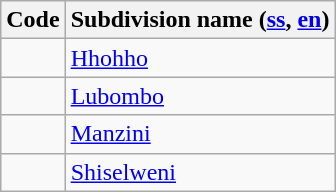<table class="wikitable sortable">
<tr>
<th>Code</th>
<th>Subdivision name (<a href='#'>ss</a>, <a href='#'>en</a>)</th>
</tr>
<tr>
<td></td>
<td><a href='#'>Hhohho</a></td>
</tr>
<tr>
<td></td>
<td><a href='#'>Lubombo</a></td>
</tr>
<tr>
<td></td>
<td><a href='#'>Manzini</a></td>
</tr>
<tr>
<td></td>
<td><a href='#'>Shiselweni</a></td>
</tr>
</table>
